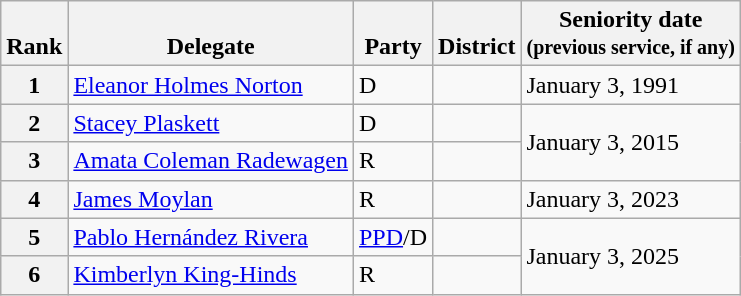<table class="wikitable sortable">
<tr valign=bottom>
<th>Rank</th>
<th>Delegate</th>
<th>Party</th>
<th>District</th>
<th>Seniority date<br><small>(previous service, if any)</small><br></th>
</tr>
<tr>
<th>1</th>
<td data-sort-value="Holmes Norton Eleanor"><a href='#'>Eleanor Holmes Norton</a></td>
<td>D</td>
<td></td>
<td>January 3, 1991</td>
</tr>
<tr>
<th>2</th>
<td data-sort-value="Plaskett Stacey"><a href='#'>Stacey Plaskett</a></td>
<td>D</td>
<td></td>
<td rowspan=2>January 3, 2015</td>
</tr>
<tr>
<th>3</th>
<td data-sort-value="Coleman Radewagen Amata"><a href='#'>Amata Coleman Radewagen</a></td>
<td>R</td>
<td></td>
</tr>
<tr>
<th>4</th>
<td data-sort-value="Moylan James"><a href='#'>James Moylan</a></td>
<td>R</td>
<td></td>
<td>January 3, 2023</td>
</tr>
<tr>
<th>5</th>
<td data-sort-value="Hernández Rivera Pablo"><a href='#'>Pablo Hernández Rivera</a></td>
<td><a href='#'>PPD</a>/D</td>
<td></td>
<td rowspan=2>January 3, 2025</td>
</tr>
<tr>
<th>6</th>
<td data-sort-value="King-Hinds Kimberlyn"><a href='#'>Kimberlyn King-Hinds</a></td>
<td>R</td>
<td></td>
</tr>
</table>
